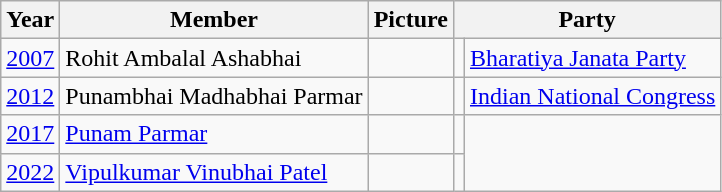<table class="wikitable sortable">
<tr>
<th>Year</th>
<th>Member</th>
<th>Picture</th>
<th colspan="2">Party</th>
</tr>
<tr>
<td><a href='#'>2007</a></td>
<td>Rohit Ambalal Ashabhai</td>
<td></td>
<td></td>
<td><a href='#'>Bharatiya Janata Party</a></td>
</tr>
<tr>
<td><a href='#'>2012</a></td>
<td>Punambhai Madhabhai Parmar</td>
<td></td>
<td></td>
<td><a href='#'>Indian National Congress</a></td>
</tr>
<tr>
<td><a href='#'>2017</a></td>
<td><a href='#'>Punam Parmar</a></td>
<td></td>
<td></td>
</tr>
<tr>
<td><a href='#'>2022</a></td>
<td><a href='#'>Vipulkumar Vinubhai Patel</a></td>
<td></td>
<td></td>
</tr>
</table>
